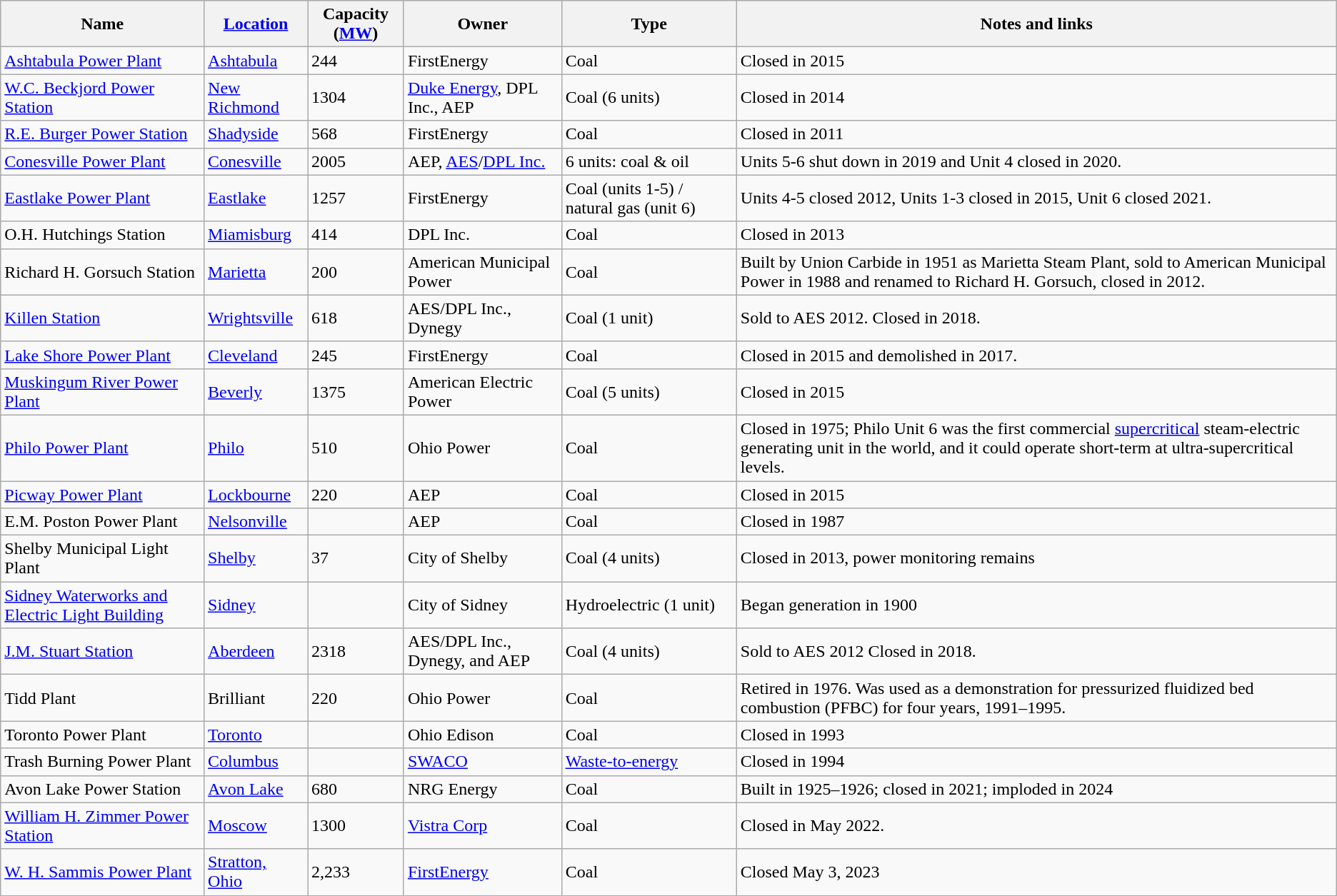<table class="wikitable sortable">
<tr>
<th>Name</th>
<th><a href='#'>Location</a></th>
<th>Capacity (<a href='#'>MW</a>)</th>
<th>Owner</th>
<th>Type</th>
<th>Notes and links</th>
</tr>
<tr>
<td><a href='#'>Ashtabula Power Plant</a></td>
<td><a href='#'>Ashtabula</a></td>
<td>244</td>
<td>FirstEnergy</td>
<td>Coal</td>
<td>Closed in 2015</td>
</tr>
<tr>
<td><a href='#'>W.C. Beckjord Power Station</a></td>
<td><a href='#'>New Richmond</a></td>
<td>1304</td>
<td><a href='#'>Duke Energy</a>, DPL Inc., AEP</td>
<td>Coal (6 units)</td>
<td>Closed in 2014</td>
</tr>
<tr>
<td><a href='#'>R.E. Burger Power Station</a></td>
<td><a href='#'>Shadyside</a></td>
<td>568</td>
<td>FirstEnergy</td>
<td>Coal</td>
<td>Closed in 2011</td>
</tr>
<tr>
<td><a href='#'>Conesville Power Plant</a></td>
<td><a href='#'>Conesville</a></td>
<td>2005</td>
<td>AEP, <a href='#'>AES</a>/<a href='#'>DPL Inc.</a></td>
<td>6 units: coal & oil</td>
<td>Units 5-6 shut down in 2019 and Unit 4 closed in 2020.</td>
</tr>
<tr>
<td><a href='#'>Eastlake Power Plant</a></td>
<td><a href='#'>Eastlake</a></td>
<td>1257</td>
<td>FirstEnergy</td>
<td>Coal (units 1-5) / natural gas (unit 6)</td>
<td>Units 4-5 closed 2012, Units 1-3 closed in 2015, Unit 6 closed 2021.</td>
</tr>
<tr>
<td>O.H. Hutchings Station</td>
<td><a href='#'>Miamisburg</a></td>
<td>414</td>
<td>DPL Inc.</td>
<td>Coal</td>
<td>Closed in 2013</td>
</tr>
<tr>
<td>Richard H. Gorsuch Station</td>
<td><a href='#'>Marietta</a></td>
<td>200</td>
<td>American Municipal Power</td>
<td>Coal</td>
<td>Built by Union Carbide in 1951 as Marietta Steam Plant, sold to American Municipal Power in 1988 and renamed to Richard H. Gorsuch, closed in 2012.</td>
</tr>
<tr>
<td><a href='#'>Killen Station</a></td>
<td><a href='#'>Wrightsville</a></td>
<td>618</td>
<td>AES/DPL Inc., Dynegy</td>
<td>Coal (1 unit)</td>
<td>Sold to AES 2012. Closed in 2018.</td>
</tr>
<tr>
<td><a href='#'>Lake Shore Power Plant</a></td>
<td><a href='#'>Cleveland</a></td>
<td>245</td>
<td>FirstEnergy</td>
<td>Coal</td>
<td>Closed in 2015 and demolished in 2017.</td>
</tr>
<tr>
<td><a href='#'>Muskingum River Power Plant</a></td>
<td><a href='#'>Beverly</a></td>
<td>1375</td>
<td>American Electric Power</td>
<td>Coal (5 units)</td>
<td>Closed in 2015</td>
</tr>
<tr>
<td><a href='#'>Philo Power Plant</a></td>
<td><a href='#'>Philo</a></td>
<td>510</td>
<td>Ohio Power</td>
<td>Coal</td>
<td>Closed in 1975; Philo Unit 6 was the first commercial <a href='#'>supercritical</a> steam-electric generating unit in the world, and it could operate short-term at ultra-supercritical levels.</td>
</tr>
<tr>
<td><a href='#'>Picway Power Plant</a></td>
<td><a href='#'>Lockbourne</a></td>
<td>220</td>
<td>AEP</td>
<td>Coal</td>
<td>Closed in 2015</td>
</tr>
<tr>
<td>E.M. Poston Power Plant</td>
<td><a href='#'>Nelsonville</a></td>
<td></td>
<td>AEP</td>
<td>Coal</td>
<td>Closed in 1987</td>
</tr>
<tr>
<td>Shelby Municipal Light Plant</td>
<td><a href='#'>Shelby</a></td>
<td>37</td>
<td>City of Shelby</td>
<td>Coal (4 units)</td>
<td>Closed in 2013, power monitoring remains</td>
</tr>
<tr>
<td><a href='#'>Sidney Waterworks and Electric Light Building</a></td>
<td><a href='#'>Sidney</a></td>
<td></td>
<td>City of Sidney</td>
<td>Hydroelectric (1 unit)</td>
<td>Began generation in 1900</td>
</tr>
<tr>
<td><a href='#'>J.M. Stuart Station</a></td>
<td><a href='#'>Aberdeen</a></td>
<td>2318</td>
<td>AES/DPL Inc., Dynegy, and AEP</td>
<td>Coal (4 units)</td>
<td>Sold to AES 2012 Closed in 2018.</td>
</tr>
<tr>
<td>Tidd Plant</td>
<td>Brilliant</td>
<td>220</td>
<td>Ohio Power</td>
<td>Coal</td>
<td>Retired in 1976. Was used as a demonstration for pressurized fluidized bed combustion (PFBC) for four years, 1991–1995.</td>
</tr>
<tr>
<td>Toronto Power Plant</td>
<td><a href='#'>Toronto</a></td>
<td></td>
<td>Ohio Edison</td>
<td>Coal</td>
<td>Closed in 1993</td>
</tr>
<tr>
<td>Trash Burning Power Plant</td>
<td><a href='#'>Columbus</a></td>
<td></td>
<td><a href='#'>SWACO</a></td>
<td><a href='#'>Waste-to-energy</a></td>
<td>Closed in 1994</td>
</tr>
<tr>
<td>Avon Lake Power Station</td>
<td><a href='#'>Avon Lake</a></td>
<td>680</td>
<td>NRG Energy</td>
<td>Coal</td>
<td>Built in 1925–1926; closed in 2021; imploded in 2024</td>
</tr>
<tr>
<td><a href='#'>William H. Zimmer Power Station</a></td>
<td><a href='#'>Moscow</a></td>
<td>1300</td>
<td><a href='#'>Vistra Corp</a></td>
<td>Coal</td>
<td>Closed in May 2022.</td>
</tr>
<tr>
<td><a href='#'>W. H. Sammis Power Plant</a></td>
<td><a href='#'>Stratton, Ohio</a></td>
<td>2,233</td>
<td><a href='#'>FirstEnergy</a></td>
<td>Coal</td>
<td>Closed May 3, 2023</td>
</tr>
</table>
